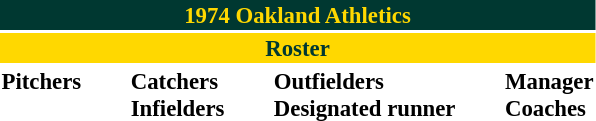<table class="toccolours" style="font-size: 95%;">
<tr>
<th colspan="10" style="background-color: #003831; color: #FFD800; text-align: center;">1974 Oakland Athletics</th>
</tr>
<tr>
<td colspan="10" style="background-color: #FFD800; color: #003831; text-align: center;"><strong>Roster</strong></td>
</tr>
<tr>
<td valign="top"><strong>Pitchers</strong><br>









</td>
<td width="25px"></td>
<td valign="top"><strong>Catchers</strong><br>


<strong>Infielders</strong>












</td>
<td width="25px"></td>
<td valign="top"><strong>Outfielders</strong><br>







<strong>Designated runner</strong>
</td>
<td width="25px"></td>
<td valign="top"><strong>Manager</strong><br>
<strong>Coaches</strong>





</td>
</tr>
</table>
